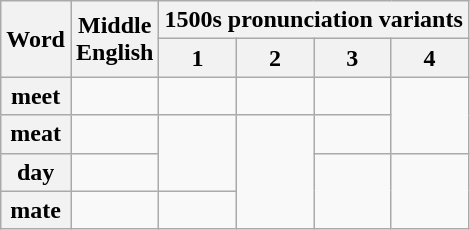<table class="wikitable">
<tr>
<th rowspan="2">Word</th>
<th rowspan="2">Middle<br>English</th>
<th colspan="4">1500s pronunciation variants</th>
</tr>
<tr>
<th>1</th>
<th>2</th>
<th>3</th>
<th>4</th>
</tr>
<tr>
<th>meet</th>
<td></td>
<td></td>
<td></td>
<td></td>
<td rowspan="2"></td>
</tr>
<tr>
<th>meat</th>
<td></td>
<td rowspan="2"></td>
<td rowspan="3"></td>
<td></td>
</tr>
<tr>
<th>day</th>
<td></td>
<td rowspan="2"></td>
<td rowspan="2"></td>
</tr>
<tr>
<th>mate</th>
<td></td>
<td></td>
</tr>
</table>
